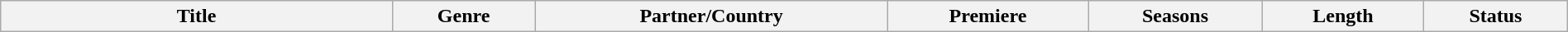<table class="wikitable sortable" style="width:100%;">
<tr>
<th scope="col" style="width:25%;">Title</th>
<th>Genre</th>
<th>Partner/Country</th>
<th>Premiere</th>
<th>Seasons</th>
<th>Length</th>
<th>Status</th>
</tr>
</table>
